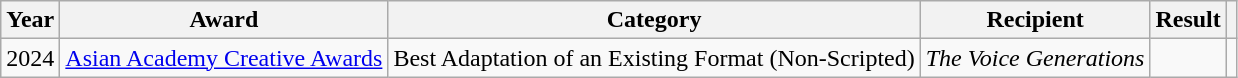<table class="wikitable">
<tr>
<th>Year</th>
<th>Award</th>
<th>Category</th>
<th>Recipient</th>
<th>Result</th>
<th></th>
</tr>
<tr>
<td>2024</td>
<td><a href='#'>Asian Academy Creative Awards</a></td>
<td>Best Adaptation of an Existing Format (Non-Scripted)</td>
<td><em>The Voice Generations</em></td>
<td></td>
<td></td>
</tr>
</table>
